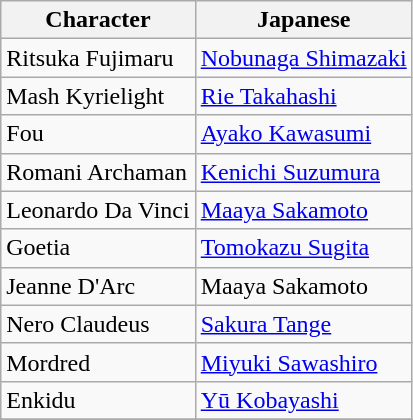<table class="wikitable sortable">
<tr>
<th>Character</th>
<th>Japanese</th>
</tr>
<tr>
<td>Ritsuka Fujimaru</td>
<td><a href='#'>Nobunaga Shimazaki</a></td>
</tr>
<tr>
<td>Mash Kyrielight</td>
<td><a href='#'>Rie Takahashi</a></td>
</tr>
<tr>
<td>Fou</td>
<td><a href='#'>Ayako Kawasumi</a></td>
</tr>
<tr>
<td>Romani Archaman</td>
<td><a href='#'>Kenichi Suzumura</a></td>
</tr>
<tr>
<td>Leonardo Da Vinci</td>
<td><a href='#'>Maaya Sakamoto</a></td>
</tr>
<tr>
<td>Goetia</td>
<td><a href='#'>Tomokazu Sugita</a></td>
</tr>
<tr>
<td>Jeanne D'Arc</td>
<td>Maaya Sakamoto</td>
</tr>
<tr>
<td>Nero Claudeus</td>
<td><a href='#'>Sakura Tange</a></td>
</tr>
<tr>
<td>Mordred</td>
<td><a href='#'>Miyuki Sawashiro</a></td>
</tr>
<tr>
<td>Enkidu</td>
<td><a href='#'>Yū Kobayashi</a></td>
</tr>
<tr>
</tr>
</table>
